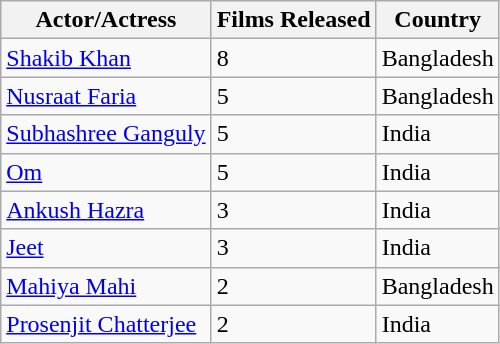<table class="wikitable sortable">
<tr>
<th>Actor/Actress</th>
<th>Films Released</th>
<th>Country</th>
</tr>
<tr>
<td><a href='#'>Shakib Khan</a></td>
<td>8</td>
<td>Bangladesh</td>
</tr>
<tr>
<td><a href='#'>Nusraat Faria</a></td>
<td>5</td>
<td>Bangladesh</td>
</tr>
<tr>
<td><a href='#'>Subhashree Ganguly</a></td>
<td>5</td>
<td>India</td>
</tr>
<tr>
<td><a href='#'>Om</a></td>
<td>5</td>
<td>India</td>
</tr>
<tr>
<td><a href='#'>Ankush Hazra</a></td>
<td>3</td>
<td>India</td>
</tr>
<tr>
<td><a href='#'>Jeet</a></td>
<td>3</td>
<td>India</td>
</tr>
<tr>
<td><a href='#'>Mahiya Mahi</a></td>
<td>2</td>
<td>Bangladesh</td>
</tr>
<tr>
<td><a href='#'>Prosenjit Chatterjee</a></td>
<td>2</td>
<td>India</td>
</tr>
</table>
